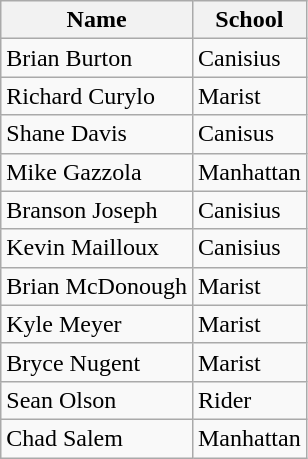<table class=wikitable>
<tr>
<th>Name</th>
<th>School</th>
</tr>
<tr>
<td>Brian Burton</td>
<td>Canisius</td>
</tr>
<tr>
<td>Richard Curylo</td>
<td>Marist</td>
</tr>
<tr>
<td>Shane Davis</td>
<td>Canisus</td>
</tr>
<tr>
<td>Mike Gazzola</td>
<td>Manhattan</td>
</tr>
<tr>
<td>Branson Joseph</td>
<td>Canisius</td>
</tr>
<tr>
<td>Kevin Mailloux</td>
<td>Canisius</td>
</tr>
<tr>
<td>Brian McDonough</td>
<td>Marist</td>
</tr>
<tr>
<td>Kyle Meyer</td>
<td>Marist</td>
</tr>
<tr>
<td>Bryce Nugent</td>
<td>Marist</td>
</tr>
<tr>
<td>Sean Olson</td>
<td>Rider</td>
</tr>
<tr>
<td>Chad Salem</td>
<td>Manhattan</td>
</tr>
</table>
